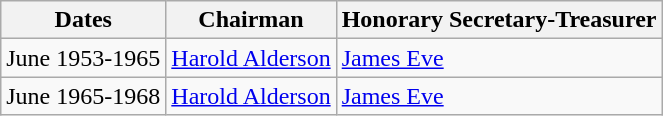<table class="wikitable">
<tr>
<th>Dates</th>
<th>Chairman</th>
<th>Honorary Secretary-Treasurer</th>
</tr>
<tr>
<td>June 1953-1965</td>
<td><a href='#'>Harold Alderson</a></td>
<td><a href='#'>James Eve</a></td>
</tr>
<tr>
<td>June 1965-1968</td>
<td><a href='#'>Harold Alderson</a></td>
<td><a href='#'>James Eve</a></td>
</tr>
</table>
